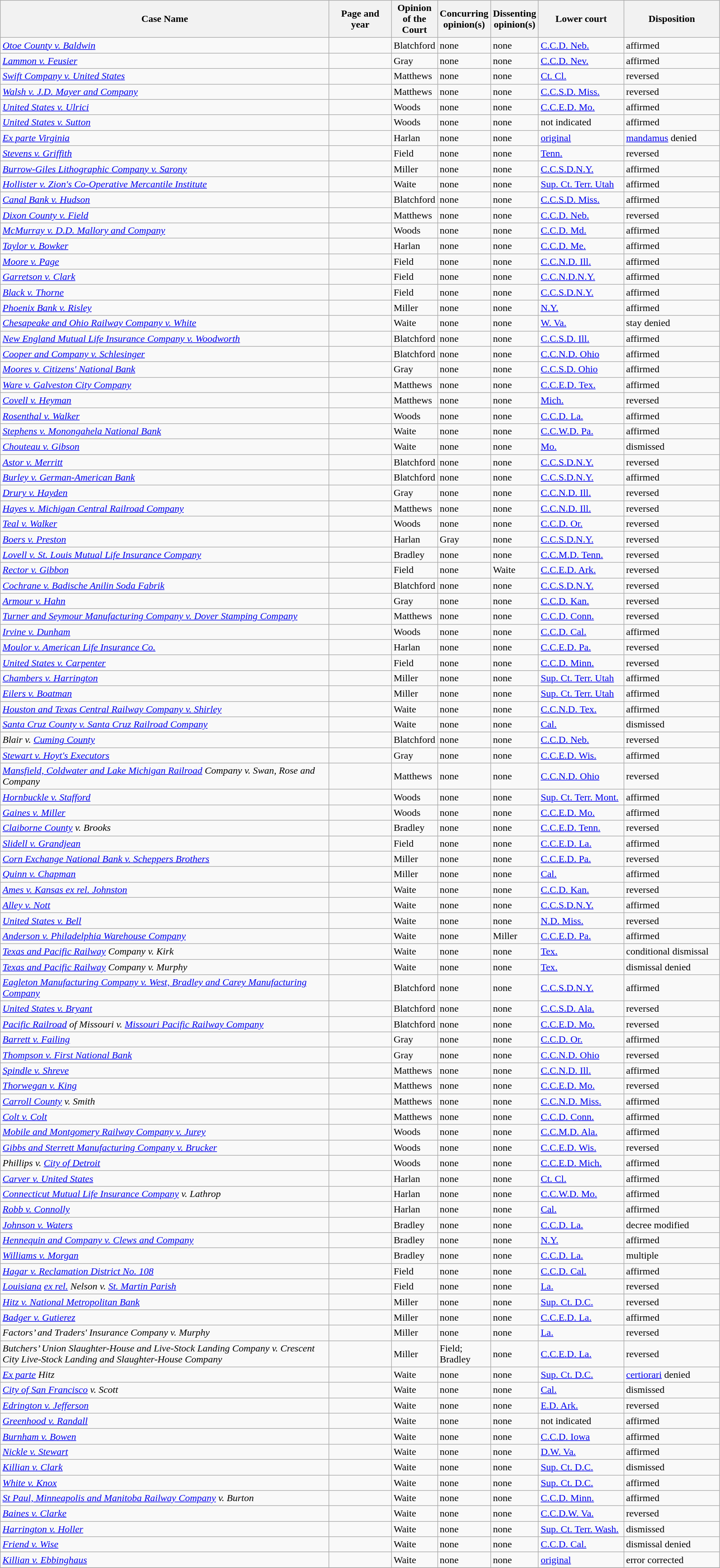<table class="wikitable sortable">
<tr>
<th scope="col" style="width: 533px;">Case Name</th>
<th scope="col" style="width: 95px;">Page and year</th>
<th scope="col" style="width: 10px;">Opinion of the Court</th>
<th scope="col" style="width: 10px;">Concurring opinion(s)</th>
<th scope="col" style="width: 10px;">Dissenting opinion(s)</th>
<th scope="col" style="width: 133px;">Lower court</th>
<th scope="col" style="width: 150px;">Disposition</th>
</tr>
<tr>
<td><em><a href='#'>Otoe County v. Baldwin</a></em></td>
<td align="right"></td>
<td>Blatchford</td>
<td>none</td>
<td>none</td>
<td><a href='#'>C.C.D. Neb.</a></td>
<td>affirmed</td>
</tr>
<tr>
<td><em><a href='#'>Lammon v. Feusier</a></em></td>
<td align="right"></td>
<td>Gray</td>
<td>none</td>
<td>none</td>
<td><a href='#'>C.C.D. Nev.</a></td>
<td>affirmed</td>
</tr>
<tr>
<td><em><a href='#'>Swift Company v. United States</a></em></td>
<td align="right"></td>
<td>Matthews</td>
<td>none</td>
<td>none</td>
<td><a href='#'>Ct. Cl.</a></td>
<td>reversed</td>
</tr>
<tr>
<td><em><a href='#'>Walsh v. J.D. Mayer and Company</a></em></td>
<td align="right"></td>
<td>Matthews</td>
<td>none</td>
<td>none</td>
<td><a href='#'>C.C.S.D. Miss.</a></td>
<td>reversed</td>
</tr>
<tr>
<td><em><a href='#'>United States v. Ulrici</a></em></td>
<td align="right"></td>
<td>Woods</td>
<td>none</td>
<td>none</td>
<td><a href='#'>C.C.E.D. Mo.</a></td>
<td>affirmed</td>
</tr>
<tr>
<td><em><a href='#'>United States v. Sutton</a></em></td>
<td align="right"></td>
<td>Woods</td>
<td>none</td>
<td>none</td>
<td>not indicated</td>
<td>affirmed</td>
</tr>
<tr>
<td><em><a href='#'>Ex parte Virginia</a></em></td>
<td align="right"></td>
<td>Harlan</td>
<td>none</td>
<td>none</td>
<td><a href='#'>original</a></td>
<td><a href='#'>mandamus</a> denied</td>
</tr>
<tr>
<td><em><a href='#'>Stevens v. Griffith</a></em></td>
<td align="right"></td>
<td>Field</td>
<td>none</td>
<td>none</td>
<td><a href='#'>Tenn.</a></td>
<td>reversed</td>
</tr>
<tr>
<td><em><a href='#'>Burrow-Giles Lithographic Company v. Sarony</a></em></td>
<td align="right"></td>
<td>Miller</td>
<td>none</td>
<td>none</td>
<td><a href='#'>C.C.S.D.N.Y.</a></td>
<td>affirmed</td>
</tr>
<tr>
<td><em><a href='#'>Hollister v. Zion's Co-Operative Mercantile Institute</a></em></td>
<td align="right"></td>
<td>Waite</td>
<td>none</td>
<td>none</td>
<td><a href='#'>Sup. Ct. Terr. Utah</a></td>
<td>affirmed</td>
</tr>
<tr>
<td><em><a href='#'>Canal Bank v. Hudson</a></em></td>
<td align="right"></td>
<td>Blatchford</td>
<td>none</td>
<td>none</td>
<td><a href='#'>C.C.S.D. Miss.</a></td>
<td>affirmed</td>
</tr>
<tr>
<td><em><a href='#'>Dixon County v. Field</a></em></td>
<td align="right"></td>
<td>Matthews</td>
<td>none</td>
<td>none</td>
<td><a href='#'>C.C.D. Neb.</a></td>
<td>reversed</td>
</tr>
<tr>
<td><em><a href='#'>McMurray v. D.D. Mallory and Company</a></em></td>
<td align="right"></td>
<td>Woods</td>
<td>none</td>
<td>none</td>
<td><a href='#'>C.C.D. Md.</a></td>
<td>affirmed</td>
</tr>
<tr>
<td><em><a href='#'>Taylor v. Bowker</a></em></td>
<td align="right"></td>
<td>Harlan</td>
<td>none</td>
<td>none</td>
<td><a href='#'>C.C.D. Me.</a></td>
<td>affirmed</td>
</tr>
<tr>
<td><em><a href='#'>Moore v. Page</a></em></td>
<td align="right"></td>
<td>Field</td>
<td>none</td>
<td>none</td>
<td><a href='#'>C.C.N.D. Ill.</a></td>
<td>affirmed</td>
</tr>
<tr>
<td><em><a href='#'>Garretson v. Clark</a></em></td>
<td align="right"></td>
<td>Field</td>
<td>none</td>
<td>none</td>
<td><a href='#'>C.C.N.D.N.Y.</a></td>
<td>affirmed</td>
</tr>
<tr>
<td><em><a href='#'>Black v. Thorne</a></em></td>
<td align="right"></td>
<td>Field</td>
<td>none</td>
<td>none</td>
<td><a href='#'>C.C.S.D.N.Y.</a></td>
<td>affirmed</td>
</tr>
<tr>
<td><em><a href='#'>Phoenix Bank v. Risley</a></em></td>
<td align="right"></td>
<td>Miller</td>
<td>none</td>
<td>none</td>
<td><a href='#'>N.Y.</a></td>
<td>affirmed</td>
</tr>
<tr>
<td><em><a href='#'>Chesapeake and Ohio Railway Company v. White</a></em></td>
<td align="right"></td>
<td>Waite</td>
<td>none</td>
<td>none</td>
<td><a href='#'>W. Va.</a></td>
<td>stay denied</td>
</tr>
<tr>
<td><em><a href='#'>New England Mutual Life Insurance Company v. Woodworth</a></em></td>
<td align="right"></td>
<td>Blatchford</td>
<td>none</td>
<td>none</td>
<td><a href='#'>C.C.S.D. Ill.</a></td>
<td>affirmed</td>
</tr>
<tr>
<td><em><a href='#'>Cooper and Company v. Schlesinger</a></em></td>
<td align="right"></td>
<td>Blatchford</td>
<td>none</td>
<td>none</td>
<td><a href='#'>C.C.N.D. Ohio</a></td>
<td>affirmed</td>
</tr>
<tr>
<td><em><a href='#'>Moores v. Citizens' National Bank</a></em></td>
<td align="right"></td>
<td>Gray</td>
<td>none</td>
<td>none</td>
<td><a href='#'>C.C.S.D. Ohio</a></td>
<td>affirmed</td>
</tr>
<tr>
<td><em><a href='#'>Ware v. Galveston City Company</a></em></td>
<td align="right"></td>
<td>Matthews</td>
<td>none</td>
<td>none</td>
<td><a href='#'>C.C.E.D. Tex.</a></td>
<td>affirmed</td>
</tr>
<tr>
<td><em><a href='#'>Covell v. Heyman</a></em></td>
<td align="right"></td>
<td>Matthews</td>
<td>none</td>
<td>none</td>
<td><a href='#'>Mich.</a></td>
<td>reversed</td>
</tr>
<tr>
<td><em><a href='#'>Rosenthal v. Walker</a></em></td>
<td align="right"></td>
<td>Woods</td>
<td>none</td>
<td>none</td>
<td><a href='#'>C.C.D. La.</a></td>
<td>affirmed</td>
</tr>
<tr>
<td><em><a href='#'>Stephens v. Monongahela National Bank</a></em></td>
<td align="right"></td>
<td>Waite</td>
<td>none</td>
<td>none</td>
<td><a href='#'>C.C.W.D. Pa.</a></td>
<td>affirmed</td>
</tr>
<tr>
<td><em><a href='#'>Chouteau v. Gibson</a></em></td>
<td align="right"></td>
<td>Waite</td>
<td>none</td>
<td>none</td>
<td><a href='#'>Mo.</a></td>
<td>dismissed</td>
</tr>
<tr>
<td><em><a href='#'>Astor v. Merritt</a></em></td>
<td align="right"></td>
<td>Blatchford</td>
<td>none</td>
<td>none</td>
<td><a href='#'>C.C.S.D.N.Y.</a></td>
<td>reversed</td>
</tr>
<tr>
<td><em><a href='#'>Burley v. German-American Bank</a></em></td>
<td align="right"></td>
<td>Blatchford</td>
<td>none</td>
<td>none</td>
<td><a href='#'>C.C.S.D.N.Y.</a></td>
<td>affirmed</td>
</tr>
<tr>
<td><em><a href='#'>Drury v. Hayden</a></em></td>
<td align="right"></td>
<td>Gray</td>
<td>none</td>
<td>none</td>
<td><a href='#'>C.C.N.D. Ill.</a></td>
<td>reversed</td>
</tr>
<tr>
<td><em><a href='#'>Hayes v. Michigan Central Railroad Company</a></em></td>
<td align="right"></td>
<td>Matthews</td>
<td>none</td>
<td>none</td>
<td><a href='#'>C.C.N.D. Ill.</a></td>
<td>reversed</td>
</tr>
<tr>
<td><em><a href='#'>Teal v. Walker</a></em></td>
<td align="right"></td>
<td>Woods</td>
<td>none</td>
<td>none</td>
<td><a href='#'>C.C.D. Or.</a></td>
<td>reversed</td>
</tr>
<tr>
<td><em><a href='#'>Boers v. Preston</a></em></td>
<td align="right"></td>
<td>Harlan</td>
<td>Gray</td>
<td>none</td>
<td><a href='#'>C.C.S.D.N.Y.</a></td>
<td>reversed</td>
</tr>
<tr>
<td><em><a href='#'>Lovell v. St. Louis Mutual Life Insurance Company</a></em></td>
<td align="right"></td>
<td>Bradley</td>
<td>none</td>
<td>none</td>
<td><a href='#'>C.C.M.D. Tenn.</a></td>
<td>reversed</td>
</tr>
<tr>
<td><em><a href='#'>Rector v. Gibbon</a></em></td>
<td align="right"></td>
<td>Field</td>
<td>none</td>
<td>Waite</td>
<td><a href='#'>C.C.E.D. Ark.</a></td>
<td>reversed</td>
</tr>
<tr>
<td><em><a href='#'>Cochrane v. Badische Anilin Soda Fabrik</a></em></td>
<td align="right"></td>
<td>Blatchford</td>
<td>none</td>
<td>none</td>
<td><a href='#'>C.C.S.D.N.Y.</a></td>
<td>reversed</td>
</tr>
<tr>
<td><em><a href='#'>Armour v. Hahn</a></em></td>
<td align="right"></td>
<td>Gray</td>
<td>none</td>
<td>none</td>
<td><a href='#'>C.C.D. Kan.</a></td>
<td>reversed</td>
</tr>
<tr>
<td><em><a href='#'>Turner and Seymour Manufacturing Company v. Dover Stamping Company</a></em></td>
<td align="right"></td>
<td>Matthews</td>
<td>none</td>
<td>none</td>
<td><a href='#'>C.C.D. Conn.</a></td>
<td>reversed</td>
</tr>
<tr>
<td><em><a href='#'>Irvine v. Dunham</a></em></td>
<td align="right"></td>
<td>Woods</td>
<td>none</td>
<td>none</td>
<td><a href='#'>C.C.D. Cal.</a></td>
<td>affirmed</td>
</tr>
<tr>
<td><em><a href='#'>Moulor v. American Life Insurance Co.</a></em></td>
<td align="right"></td>
<td>Harlan</td>
<td>none</td>
<td>none</td>
<td><a href='#'>C.C.E.D. Pa.</a></td>
<td>reversed</td>
</tr>
<tr>
<td><em><a href='#'>United States v. Carpenter</a></em></td>
<td align="right"></td>
<td>Field</td>
<td>none</td>
<td>none</td>
<td><a href='#'>C.C.D. Minn.</a></td>
<td>reversed</td>
</tr>
<tr>
<td><em><a href='#'>Chambers v. Harrington</a></em></td>
<td align="right"></td>
<td>Miller</td>
<td>none</td>
<td>none</td>
<td><a href='#'>Sup. Ct. Terr. Utah</a></td>
<td>affirmed</td>
</tr>
<tr>
<td><em><a href='#'>Eilers v. Boatman</a></em></td>
<td align="right"></td>
<td>Miller</td>
<td>none</td>
<td>none</td>
<td><a href='#'>Sup. Ct. Terr. Utah</a></td>
<td>affirmed</td>
</tr>
<tr>
<td><em><a href='#'>Houston and Texas Central Railway Company v. Shirley</a></em></td>
<td align="right"></td>
<td>Waite</td>
<td>none</td>
<td>none</td>
<td><a href='#'>C.C.N.D. Tex.</a></td>
<td>affirmed</td>
</tr>
<tr>
<td><em><a href='#'>Santa Cruz County v. Santa Cruz Railroad Company</a></em></td>
<td align="right"></td>
<td>Waite</td>
<td>none</td>
<td>none</td>
<td><a href='#'>Cal.</a></td>
<td>dismissed</td>
</tr>
<tr>
<td><em>Blair v. <a href='#'>Cuming County</a></em></td>
<td align="right"></td>
<td>Blatchford</td>
<td>none</td>
<td>none</td>
<td><a href='#'>C.C.D. Neb.</a></td>
<td>reversed</td>
</tr>
<tr>
<td><em><a href='#'>Stewart v. Hoyt's Executors</a></em></td>
<td align="right"></td>
<td>Gray</td>
<td>none</td>
<td>none</td>
<td><a href='#'>C.C.E.D. Wis.</a></td>
<td>affirmed</td>
</tr>
<tr>
<td><em><a href='#'>Mansfield, Coldwater and Lake Michigan Railroad</a> Company v. Swan, Rose and Company</em></td>
<td align="right"></td>
<td>Matthews</td>
<td>none</td>
<td>none</td>
<td><a href='#'>C.C.N.D. Ohio</a></td>
<td>reversed</td>
</tr>
<tr>
<td><em><a href='#'>Hornbuckle v. Stafford</a></em></td>
<td align="right"></td>
<td>Woods</td>
<td>none</td>
<td>none</td>
<td><a href='#'>Sup. Ct. Terr. Mont.</a></td>
<td>affirmed</td>
</tr>
<tr>
<td><em><a href='#'>Gaines v. Miller</a></em></td>
<td align="right"></td>
<td>Woods</td>
<td>none</td>
<td>none</td>
<td><a href='#'>C.C.E.D. Mo.</a></td>
<td>affirmed</td>
</tr>
<tr>
<td><em><a href='#'>Claiborne County</a> v. Brooks</em></td>
<td align="right"></td>
<td>Bradley</td>
<td>none</td>
<td>none</td>
<td><a href='#'>C.C.E.D. Tenn.</a></td>
<td>reversed</td>
</tr>
<tr>
<td><em><a href='#'>Slidell v. Grandjean</a></em></td>
<td align="right"></td>
<td>Field</td>
<td>none</td>
<td>none</td>
<td><a href='#'>C.C.E.D. La.</a></td>
<td>affirmed</td>
</tr>
<tr>
<td><em><a href='#'>Corn Exchange National Bank v. Scheppers Brothers</a></em></td>
<td align="right"></td>
<td>Miller</td>
<td>none</td>
<td>none</td>
<td><a href='#'>C.C.E.D. Pa.</a></td>
<td>reversed</td>
</tr>
<tr>
<td><em><a href='#'>Quinn v. Chapman</a></em></td>
<td align="right"></td>
<td>Miller</td>
<td>none</td>
<td>none</td>
<td><a href='#'>Cal.</a></td>
<td>affirmed</td>
</tr>
<tr>
<td><em><a href='#'>Ames v. Kansas ex rel. Johnston</a></em></td>
<td align="right"></td>
<td>Waite</td>
<td>none</td>
<td>none</td>
<td><a href='#'>C.C.D. Kan.</a></td>
<td>reversed</td>
</tr>
<tr>
<td><em><a href='#'>Alley v. Nott</a></em></td>
<td align="right"></td>
<td>Waite</td>
<td>none</td>
<td>none</td>
<td><a href='#'>C.C.S.D.N.Y.</a></td>
<td>affirmed</td>
</tr>
<tr>
<td><em><a href='#'>United States v. Bell</a></em></td>
<td align="right"></td>
<td>Waite</td>
<td>none</td>
<td>none</td>
<td><a href='#'>N.D. Miss.</a></td>
<td>reversed</td>
</tr>
<tr>
<td><em><a href='#'>Anderson v. Philadelphia Warehouse Company</a></em></td>
<td align="right"></td>
<td>Waite</td>
<td>none</td>
<td>Miller</td>
<td><a href='#'>C.C.E.D. Pa.</a></td>
<td>affirmed</td>
</tr>
<tr>
<td><em><a href='#'>Texas and Pacific Railway</a> Company v. Kirk</em></td>
<td align="right"></td>
<td>Waite</td>
<td>none</td>
<td>none</td>
<td><a href='#'>Tex.</a></td>
<td>conditional dismissal</td>
</tr>
<tr>
<td><em><a href='#'>Texas and Pacific Railway</a> Company v. Murphy</em></td>
<td align="right"></td>
<td>Waite</td>
<td>none</td>
<td>none</td>
<td><a href='#'>Tex.</a></td>
<td>dismissal denied</td>
</tr>
<tr>
<td><em><a href='#'>Eagleton Manufacturing Company v. West, Bradley and Carey Manufacturing Company</a></em></td>
<td align="right"></td>
<td>Blatchford</td>
<td>none</td>
<td>none</td>
<td><a href='#'>C.C.S.D.N.Y.</a></td>
<td>affirmed</td>
</tr>
<tr>
<td><em><a href='#'>United States v. Bryant</a></em></td>
<td align="right"></td>
<td>Blatchford</td>
<td>none</td>
<td>none</td>
<td><a href='#'>C.C.S.D. Ala.</a></td>
<td>reversed</td>
</tr>
<tr>
<td><em><a href='#'>Pacific Railroad</a> of Missouri v. <a href='#'>Missouri Pacific Railway Company</a></em></td>
<td align="right"></td>
<td>Blatchford</td>
<td>none</td>
<td>none</td>
<td><a href='#'>C.C.E.D. Mo.</a></td>
<td>reversed</td>
</tr>
<tr>
<td><em><a href='#'>Barrett v. Failing</a></em></td>
<td align="right"></td>
<td>Gray</td>
<td>none</td>
<td>none</td>
<td><a href='#'>C.C.D. Or.</a></td>
<td>affirmed</td>
</tr>
<tr>
<td><em><a href='#'>Thompson v. First National Bank</a></em></td>
<td align="right"></td>
<td>Gray</td>
<td>none</td>
<td>none</td>
<td><a href='#'>C.C.N.D. Ohio</a></td>
<td>reversed</td>
</tr>
<tr>
<td><em><a href='#'>Spindle v. Shreve</a></em></td>
<td align="right"></td>
<td>Matthews</td>
<td>none</td>
<td>none</td>
<td><a href='#'>C.C.N.D. Ill.</a></td>
<td>affirmed</td>
</tr>
<tr>
<td><em><a href='#'>Thorwegan v. King</a></em></td>
<td align="right"></td>
<td>Matthews</td>
<td>none</td>
<td>none</td>
<td><a href='#'>C.C.E.D. Mo.</a></td>
<td>reversed</td>
</tr>
<tr>
<td><em><a href='#'>Carroll County</a> v. Smith</em></td>
<td align="right"></td>
<td>Matthews</td>
<td>none</td>
<td>none</td>
<td><a href='#'>C.C.N.D. Miss.</a></td>
<td>affirmed</td>
</tr>
<tr>
<td><em><a href='#'>Colt v. Colt</a></em></td>
<td align="right"></td>
<td>Matthews</td>
<td>none</td>
<td>none</td>
<td><a href='#'>C.C.D. Conn.</a></td>
<td>affirmed</td>
</tr>
<tr>
<td><em><a href='#'>Mobile and Montgomery Railway Company v. Jurey</a></em></td>
<td align="right"></td>
<td>Woods</td>
<td>none</td>
<td>none</td>
<td><a href='#'>C.C.M.D. Ala.</a></td>
<td>affirmed</td>
</tr>
<tr>
<td><em><a href='#'>Gibbs and Sterrett Manufacturing Company v. Brucker</a></em></td>
<td align="right"></td>
<td>Woods</td>
<td>none</td>
<td>none</td>
<td><a href='#'>C.C.E.D. Wis.</a></td>
<td>reversed</td>
</tr>
<tr>
<td><em>Phillips v. <a href='#'>City of Detroit</a></em></td>
<td align="right"></td>
<td>Woods</td>
<td>none</td>
<td>none</td>
<td><a href='#'>C.C.E.D. Mich.</a></td>
<td>affirmed</td>
</tr>
<tr>
<td><em><a href='#'>Carver v. United States</a></em></td>
<td align="right"></td>
<td>Harlan</td>
<td>none</td>
<td>none</td>
<td><a href='#'>Ct. Cl.</a></td>
<td>affirmed</td>
</tr>
<tr>
<td><em><a href='#'>Connecticut Mutual Life Insurance Company</a> v. Lathrop</em></td>
<td align="right"></td>
<td>Harlan</td>
<td>none</td>
<td>none</td>
<td><a href='#'>C.C.W.D. Mo.</a></td>
<td>affirmed</td>
</tr>
<tr>
<td><em><a href='#'>Robb v. Connolly</a></em></td>
<td align="right"></td>
<td>Harlan</td>
<td>none</td>
<td>none</td>
<td><a href='#'>Cal.</a></td>
<td>affirmed</td>
</tr>
<tr>
<td><em><a href='#'>Johnson v. Waters</a></em></td>
<td align="right"></td>
<td>Bradley</td>
<td>none</td>
<td>none</td>
<td><a href='#'>C.C.D. La.</a></td>
<td>decree modified</td>
</tr>
<tr>
<td><em><a href='#'>Hennequin and Company v. Clews and Company</a></em></td>
<td align="right"></td>
<td>Bradley</td>
<td>none</td>
<td>none</td>
<td><a href='#'>N.Y.</a></td>
<td>affirmed</td>
</tr>
<tr>
<td><em><a href='#'>Williams v. Morgan</a></em></td>
<td align="right"></td>
<td>Bradley</td>
<td>none</td>
<td>none</td>
<td><a href='#'>C.C.D. La.</a></td>
<td>multiple</td>
</tr>
<tr>
<td><em><a href='#'>Hagar v. Reclamation District No. 108</a></em></td>
<td align="right"></td>
<td>Field</td>
<td>none</td>
<td>none</td>
<td><a href='#'>C.C.D. Cal.</a></td>
<td>affirmed</td>
</tr>
<tr>
<td><em><a href='#'>Louisiana</a> <a href='#'>ex rel.</a> Nelson v. <a href='#'>St. Martin Parish</a></em></td>
<td align="right"></td>
<td>Field</td>
<td>none</td>
<td>none</td>
<td><a href='#'>La.</a></td>
<td>reversed</td>
</tr>
<tr>
<td><em><a href='#'>Hitz v. National Metropolitan Bank</a></em></td>
<td align="right"></td>
<td>Miller</td>
<td>none</td>
<td>none</td>
<td><a href='#'>Sup. Ct. D.C.</a></td>
<td>reversed</td>
</tr>
<tr>
<td><em><a href='#'>Badger v. Gutierez</a></em></td>
<td align="right"></td>
<td>Miller</td>
<td>none</td>
<td>none</td>
<td><a href='#'>C.C.E.D. La.</a></td>
<td>affirmed</td>
</tr>
<tr>
<td><em>Factors’ and Traders' Insurance Company v. Murphy</em></td>
<td align="right"></td>
<td>Miller</td>
<td>none</td>
<td>none</td>
<td><a href='#'>La.</a></td>
<td>reversed</td>
</tr>
<tr>
<td><em>Butchers’ Union Slaughter-House and Live-Stock Landing Company v. Crescent City Live-Stock Landing and Slaughter-House Company</em></td>
<td align="right"></td>
<td>Miller</td>
<td>Field; Bradley</td>
<td>none</td>
<td><a href='#'>C.C.E.D. La.</a></td>
<td>reversed</td>
</tr>
<tr>
<td><em><a href='#'>Ex parte</a> Hitz</em></td>
<td align="right"></td>
<td>Waite</td>
<td>none</td>
<td>none</td>
<td><a href='#'>Sup. Ct. D.C.</a></td>
<td><a href='#'>certiorari</a> denied</td>
</tr>
<tr>
<td><em><a href='#'>City of San Francisco</a> v. Scott</em></td>
<td align="right"></td>
<td>Waite</td>
<td>none</td>
<td>none</td>
<td><a href='#'>Cal.</a></td>
<td>dismissed</td>
</tr>
<tr>
<td><em><a href='#'>Edrington v. Jefferson</a></em></td>
<td align="right"></td>
<td>Waite</td>
<td>none</td>
<td>none</td>
<td><a href='#'>E.D. Ark.</a></td>
<td>reversed</td>
</tr>
<tr>
<td><em><a href='#'>Greenhood v. Randall</a></em></td>
<td align="right"></td>
<td>Waite</td>
<td>none</td>
<td>none</td>
<td>not indicated</td>
<td>affirmed</td>
</tr>
<tr>
<td><em><a href='#'>Burnham v. Bowen</a></em></td>
<td align="right"></td>
<td>Waite</td>
<td>none</td>
<td>none</td>
<td><a href='#'>C.C.D. Iowa</a></td>
<td>affirmed</td>
</tr>
<tr>
<td><em><a href='#'>Nickle v. Stewart</a></em></td>
<td align="right"></td>
<td>Waite</td>
<td>none</td>
<td>none</td>
<td><a href='#'>D.W. Va.</a></td>
<td>affirmed</td>
</tr>
<tr>
<td><em><a href='#'>Killian v. Clark</a></em></td>
<td align="right"></td>
<td>Waite</td>
<td>none</td>
<td>none</td>
<td><a href='#'>Sup. Ct. D.C.</a></td>
<td>dismissed</td>
</tr>
<tr>
<td><em><a href='#'>White v. Knox</a></em></td>
<td align="right"></td>
<td>Waite</td>
<td>none</td>
<td>none</td>
<td><a href='#'>Sup. Ct. D.C.</a></td>
<td>affirmed</td>
</tr>
<tr>
<td><em><a href='#'>St Paul, Minneapolis and Manitoba Railway Company</a> v. Burton</em></td>
<td align="right"></td>
<td>Waite</td>
<td>none</td>
<td>none</td>
<td><a href='#'>C.C.D. Minn.</a></td>
<td>affirmed</td>
</tr>
<tr>
<td><em><a href='#'>Baines v. Clarke</a></em></td>
<td align="right"></td>
<td>Waite</td>
<td>none</td>
<td>none</td>
<td><a href='#'>C.C.D.W. Va.</a></td>
<td>reversed</td>
</tr>
<tr>
<td><em><a href='#'>Harrington v. Holler</a></em></td>
<td align="right"></td>
<td>Waite</td>
<td>none</td>
<td>none</td>
<td><a href='#'>Sup. Ct. Terr. Wash.</a></td>
<td>dismissed</td>
</tr>
<tr>
<td><em><a href='#'>Friend v. Wise</a></em></td>
<td align="right"></td>
<td>Waite</td>
<td>none</td>
<td>none</td>
<td><a href='#'>C.C.D. Cal.</a></td>
<td>dismissal denied</td>
</tr>
<tr>
<td><em><a href='#'>Killian v. Ebbinghaus</a></em></td>
<td align="right"></td>
<td>Waite</td>
<td>none</td>
<td>none</td>
<td><a href='#'>original</a></td>
<td>error corrected</td>
</tr>
<tr>
</tr>
</table>
